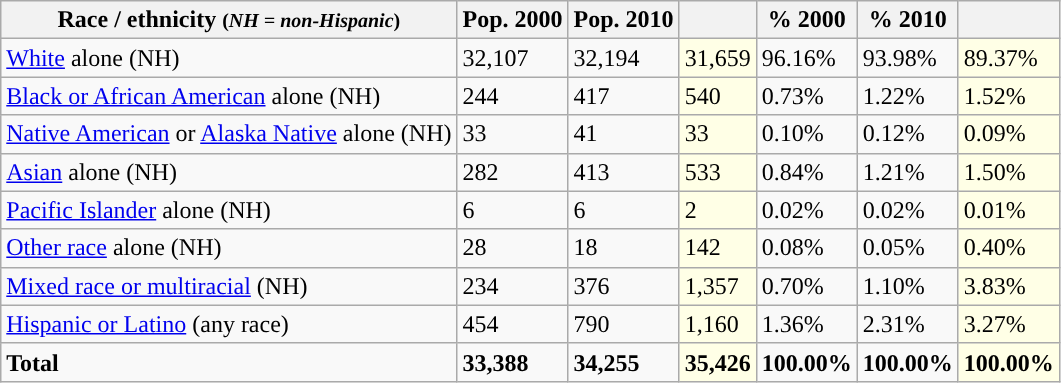<table class="wikitable">
<tr>
<th>Race / ethnicity <small>(<em>NH = non-Hispanic</em>)</small></th>
<th>Pop. 2000</th>
<th>Pop. 2010</th>
<th></th>
<th>% 2000</th>
<th>% 2010</th>
<th></th>
</tr>
<tr>
<td><a href='#'>White</a> alone (NH)</td>
<td>32,107</td>
<td>32,194</td>
<td style='background: #ffffe6;'>31,659</td>
<td>96.16%</td>
<td>93.98%</td>
<td style='background: #ffffe6;'>89.37%</td>
</tr>
<tr>
<td><a href='#'>Black or African American</a> alone (NH)</td>
<td>244</td>
<td>417</td>
<td style='background: #ffffe6;'>540</td>
<td>0.73%</td>
<td>1.22%</td>
<td style='background: #ffffe6;'>1.52%</td>
</tr>
<tr>
<td><a href='#'>Native American</a> or <a href='#'>Alaska Native</a> alone (NH)</td>
<td>33</td>
<td>41</td>
<td style='background: #ffffe6;'>33</td>
<td>0.10%</td>
<td>0.12%</td>
<td style='background: #ffffe6;'>0.09%</td>
</tr>
<tr>
<td><a href='#'>Asian</a> alone (NH)</td>
<td>282</td>
<td>413</td>
<td style='background: #ffffe6;'>533</td>
<td>0.84%</td>
<td>1.21%</td>
<td style='background: #ffffe6;'>1.50%</td>
</tr>
<tr>
<td><a href='#'>Pacific Islander</a> alone (NH)</td>
<td>6</td>
<td>6</td>
<td style='background: #ffffe6;'>2</td>
<td>0.02%</td>
<td>0.02%</td>
<td style='background: #ffffe6;'>0.01%</td>
</tr>
<tr>
<td><a href='#'>Other race</a> alone (NH)</td>
<td>28</td>
<td>18</td>
<td style='background: #ffffe6;'>142</td>
<td>0.08%</td>
<td>0.05%</td>
<td style='background: #ffffe6;'>0.40%</td>
</tr>
<tr>
<td><a href='#'>Mixed race or multiracial</a> (NH)</td>
<td>234</td>
<td>376</td>
<td style='background: #ffffe6;'>1,357</td>
<td>0.70%</td>
<td>1.10%</td>
<td style='background: #ffffe6;'>3.83%</td>
</tr>
<tr>
<td><a href='#'>Hispanic or Latino</a> (any race)</td>
<td>454</td>
<td>790</td>
<td style='background: #ffffe6;'>1,160</td>
<td>1.36%</td>
<td>2.31%</td>
<td style='background: #ffffe6;'>3.27%</td>
</tr>
<tr>
<td><strong>Total</strong></td>
<td><strong>33,388</strong></td>
<td><strong>34,255</strong></td>
<td style='background: #ffffe6;'><strong>35,426</strong></td>
<td><strong>100.00%</strong></td>
<td><strong>100.00%</strong></td>
<td style='background: #ffffe6;'><strong>100.00%</strong></td>
</tr>
</table>
